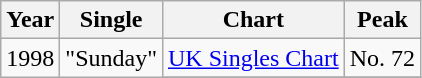<table class="wikitable">
<tr>
<th>Year</th>
<th>Single</th>
<th>Chart</th>
<th>Peak</th>
</tr>
<tr>
<td rowspan=2>1998</td>
<td rowspan=2>"Sunday"</td>
<td><a href='#'>UK Singles Chart</a></td>
<td>No. 72</td>
</tr>
<tr>
</tr>
</table>
